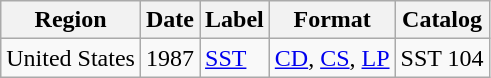<table class="wikitable">
<tr>
<th>Region</th>
<th>Date</th>
<th>Label</th>
<th>Format</th>
<th>Catalog</th>
</tr>
<tr>
<td>United States</td>
<td>1987</td>
<td><a href='#'>SST</a></td>
<td><a href='#'>CD</a>, <a href='#'>CS</a>, <a href='#'>LP</a></td>
<td>SST 104</td>
</tr>
</table>
